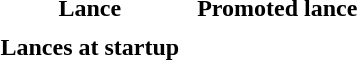<table>
<tr align=center>
<td><strong>Lance</strong></td>
<td> </td>
<td><strong>Promoted lance</strong></td>
</tr>
<tr>
<td></td>
<td></td>
<td></td>
</tr>
<tr align=center>
<td><strong>Lances at startup</strong></td>
<td></td>
<td></td>
</tr>
<tr>
<td></td>
<td></td>
<td></td>
</tr>
</table>
